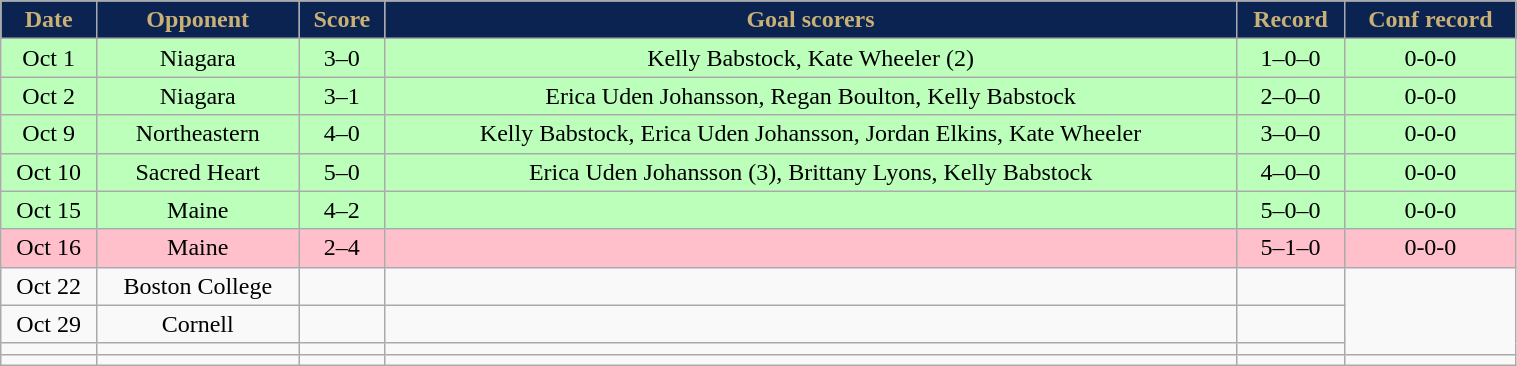<table class="wikitable" width="80%">
<tr align="center"  style=" background:#0a2351;color:#c9b074;">
<td><strong>Date</strong></td>
<td><strong>Opponent</strong></td>
<td><strong>Score</strong></td>
<td><strong>Goal scorers</strong></td>
<td><strong>Record</strong></td>
<td><strong>Conf record</strong></td>
</tr>
<tr align="center" bgcolor="bbffbb">
<td>Oct 1</td>
<td>Niagara</td>
<td>3–0</td>
<td>Kelly Babstock, Kate Wheeler (2)</td>
<td>1–0–0</td>
<td>0-0-0</td>
</tr>
<tr align="center" bgcolor="bbffbb">
<td>Oct 2</td>
<td>Niagara</td>
<td>3–1</td>
<td>Erica Uden Johansson, Regan Boulton, Kelly Babstock</td>
<td>2–0–0</td>
<td>0-0-0</td>
</tr>
<tr align="center" bgcolor="bbffbb">
<td>Oct 9</td>
<td>Northeastern</td>
<td>4–0</td>
<td>Kelly Babstock, Erica Uden Johansson, Jordan Elkins, Kate Wheeler</td>
<td>3–0–0</td>
<td>0-0-0</td>
</tr>
<tr align="center" bgcolor="bbffbb">
<td>Oct 10</td>
<td>Sacred Heart</td>
<td>5–0</td>
<td>Erica Uden Johansson (3), Brittany Lyons, Kelly Babstock</td>
<td>4–0–0</td>
<td>0-0-0</td>
</tr>
<tr align="center" bgcolor="bbffbb">
<td>Oct 15</td>
<td>Maine</td>
<td>4–2</td>
<td></td>
<td>5–0–0</td>
<td>0-0-0</td>
</tr>
<tr align="center" bgcolor="pink">
<td>Oct 16</td>
<td>Maine</td>
<td>2–4</td>
<td></td>
<td>5–1–0</td>
<td>0-0-0</td>
</tr>
<tr align="center" bgcolor="">
<td>Oct 22</td>
<td>Boston College</td>
<td></td>
<td></td>
<td></td>
</tr>
<tr align="center" bgcolor="">
<td>Oct 29</td>
<td>Cornell</td>
<td></td>
<td></td>
<td></td>
</tr>
<tr align="center" bgcolor="">
<td></td>
<td></td>
<td></td>
<td></td>
<td></td>
</tr>
<tr align="center" bgcolor="">
<td></td>
<td></td>
<td></td>
<td></td>
<td></td>
<td></td>
</tr>
</table>
